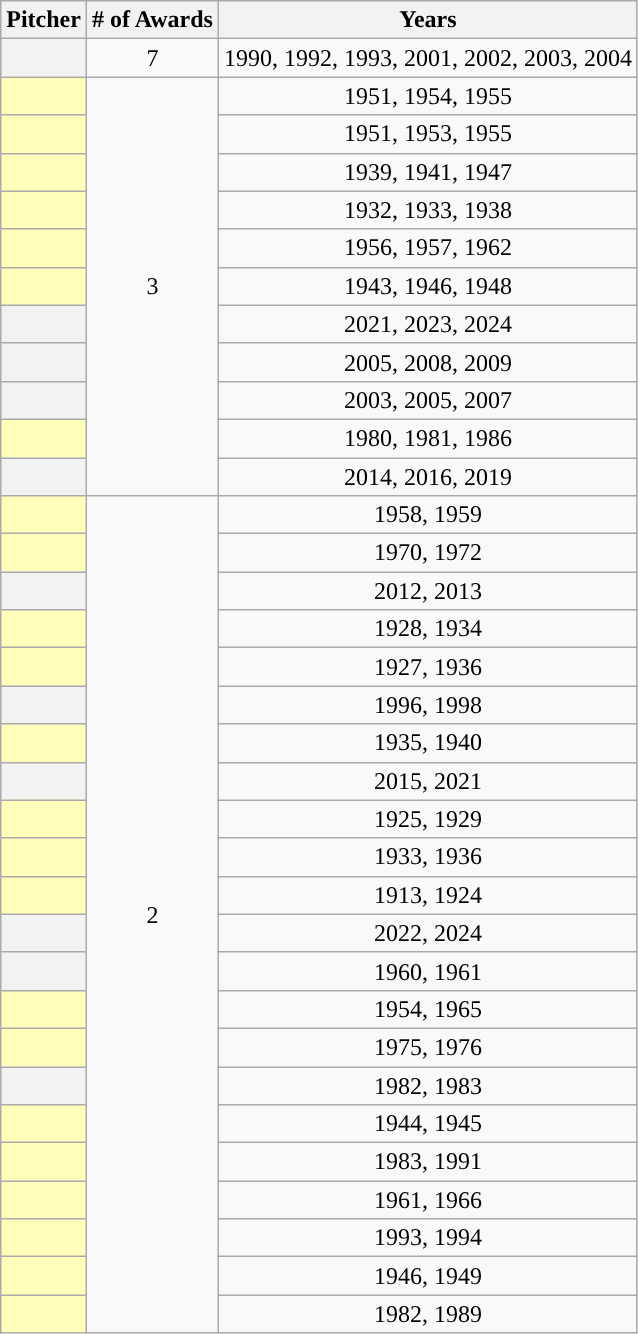<table class="wikitable sortable plainrowheaders" style="text-align:center">
<tr>
<th>Pitcher</th>
<th># of Awards</th>
<th>Years</th>
</tr>
<tr>
<th scope="row" style="text-align:center"></th>
<td>7</td>
<td>1990, 1992, 1993, 2001, 2002, 2003, 2004</td>
</tr>
<tr>
<th scope="row" style="text-align:center; background:#ffb;"> </th>
<td rowspan=11 style="text-align:center;">3</td>
<td>1951, 1954, 1955</td>
</tr>
<tr>
<th scope="row" style="text-align:center; background:#ffb;"> </th>
<td>1951, 1953, 1955</td>
</tr>
<tr>
<th scope="row" style="text-align:center; background:#ffb;"> </th>
<td>1939, 1941, 1947</td>
</tr>
<tr>
<th scope="row" style="text-align:center; background:#ffb;"> </th>
<td>1932, 1933, 1938</td>
</tr>
<tr>
<th scope="row" style="text-align:center; background:#ffb;"> </th>
<td>1956, 1957, 1962</td>
</tr>
<tr>
<th scope="row" style="text-align:center; background:#ffb;"> </th>
<td>1943, 1946, 1948</td>
</tr>
<tr>
<th scope="row" style="text-align:center"></th>
<td>2021, 2023, 2024</td>
</tr>
<tr>
<th scope="row" style="text-align:center"></th>
<td>2005, 2008, 2009</td>
</tr>
<tr>
<th scope="row" style="text-align:center"></th>
<td>2003, 2005, 2007</td>
</tr>
<tr>
<th scope="row" style="text-align:center; background:#ffb;"> </th>
<td>1980, 1981, 1986</td>
</tr>
<tr>
<th scope="row" style="text-align:center"></th>
<td>2014, 2016, 2019</td>
</tr>
<tr>
<th scope="row" style="text-align:center; background:#ffb;"> </th>
<td rowspan=22 style="text-align:center;">2</td>
<td>1958, 1959</td>
</tr>
<tr>
<th scope="row" style="text-align:center; background:#ffb;"> </th>
<td>1970, 1972</td>
</tr>
<tr>
<th scope="row" style="text-align:center"></th>
<td>2012, 2013</td>
</tr>
<tr>
<th scope="row" style="text-align:center; background:#ffb;"> </th>
<td>1928, 1934</td>
</tr>
<tr>
<th scope="row" style="text-align:center; background:#ffb;"> </th>
<td>1927, 1936</td>
</tr>
<tr>
<th scope="row" style="text-align:center"></th>
<td>1996, 1998</td>
</tr>
<tr>
<th scope="row" style="text-align:center; background:#ffb;"> </th>
<td>1935, 1940</td>
</tr>
<tr>
<th scope="row" style="text-align:center"></th>
<td>2015, 2021</td>
</tr>
<tr>
<th scope="row" style="text-align:center; background:#ffb;"> </th>
<td>1925, 1929</td>
</tr>
<tr>
<th scope="row" style="text-align:center; background:#ffb;"> </th>
<td>1933, 1936</td>
</tr>
<tr>
<th scope="row" style="text-align:center; background:#ffb;"> </th>
<td>1913, 1924</td>
</tr>
<tr>
<th scope="row" style="text-align:center"></th>
<td>2022, 2024</td>
</tr>
<tr>
<th scope="row" style="text-align:center"></th>
<td>1960, 1961</td>
</tr>
<tr>
<th scope="row" style="text-align:center; background:#ffb;"> </th>
<td>1954, 1965</td>
</tr>
<tr>
<th scope="row" style="text-align:center; background:#ffb;"> </th>
<td>1975, 1976</td>
</tr>
<tr>
<th scope="row" style="text-align:center"></th>
<td>1982, 1983</td>
</tr>
<tr>
<th scope="row" style="text-align:center; background:#ffb;"> </th>
<td>1944, 1945</td>
</tr>
<tr>
<th scope="row" style="text-align:center; background:#ffb;"> </th>
<td>1983, 1991</td>
</tr>
<tr>
<th scope="row" style="text-align:center; background:#ffb;"> </th>
<td>1961, 1966</td>
</tr>
<tr>
<th scope="row" style="text-align:center; background:#ffb;"> </th>
<td>1993, 1994</td>
</tr>
<tr>
<th scope="row" style="text-align:center; background:#ffb;"> </th>
<td>1946, 1949</td>
</tr>
<tr>
<th scope="row" style="text-align:center; background:#ffb;"> </th>
<td>1982, 1989</td>
</tr>
</table>
